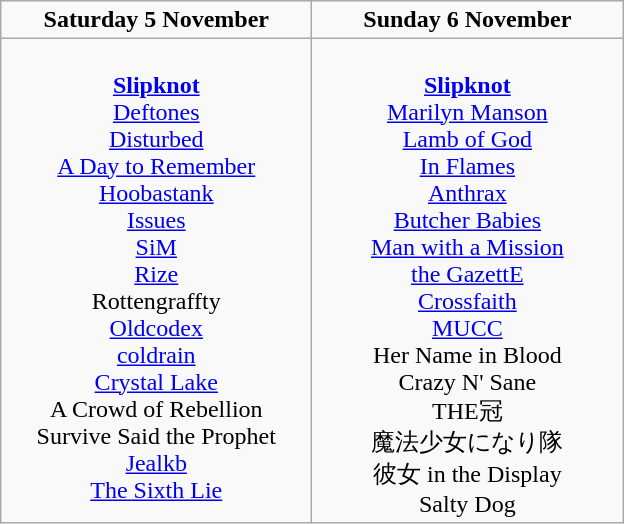<table class="wikitable">
<tr>
<td style="text-align:center;"><strong>Saturday 5 November</strong></td>
<td style="text-align:center;"><strong>Sunday 6 November</strong></td>
</tr>
<tr>
<td style="text-align:center; vertical-align:top; width:200px;"><br><strong><a href='#'>Slipknot</a></strong><br>
<a href='#'>Deftones</a><br>
<a href='#'>Disturbed</a><br>
<a href='#'>A Day to Remember</a><br>
<a href='#'>Hoobastank</a><br>
<a href='#'>Issues</a><br>
<a href='#'>SiM</a><br>
<a href='#'>Rize</a><br>
Rottengraffty<br>
<a href='#'>Oldcodex</a><br>
<a href='#'>coldrain</a><br>
<a href='#'>Crystal Lake</a><br>
A Crowd of Rebellion<br>
Survive Said the Prophet<br>
<a href='#'>Jealkb</a><br>
<a href='#'>The Sixth Lie</a><br></td>
<td style="text-align:center; vertical-align:top; width:200px;"><br><strong><a href='#'>Slipknot</a></strong><br>
<a href='#'>Marilyn Manson</a><br>
<a href='#'>Lamb of God</a><br>
<a href='#'>In Flames</a><br>
<a href='#'>Anthrax</a><br>
<a href='#'>Butcher Babies</a><br>
<a href='#'>Man with a Mission</a><br>
<a href='#'>the GazettE</a><br>
<a href='#'>Crossfaith</a><br>
<a href='#'>MUCC</a><br>
Her Name in Blood<br>
Crazy N' Sane<br>
THE冠<br>
魔法少女になり隊<br>
彼女 in the Display<br>
Salty Dog<br></td>
</tr>
</table>
